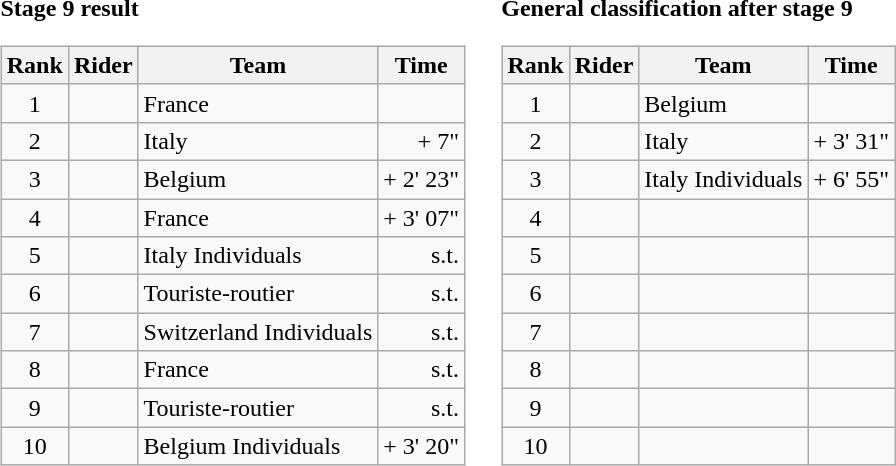<table>
<tr>
<td><strong>Stage 9 result</strong><br><table class="wikitable">
<tr>
<th scope="col">Rank</th>
<th scope="col">Rider</th>
<th scope="col">Team</th>
<th scope="col">Time</th>
</tr>
<tr>
<td style="text-align:center;">1</td>
<td></td>
<td>France</td>
<td style="text-align:right;"></td>
</tr>
<tr>
<td style="text-align:center;">2</td>
<td></td>
<td>Italy</td>
<td style="text-align:right;">+ 7"</td>
</tr>
<tr>
<td style="text-align:center;">3</td>
<td></td>
<td>Belgium</td>
<td style="text-align:right;">+ 2' 23"</td>
</tr>
<tr>
<td style="text-align:center;">4</td>
<td></td>
<td>France</td>
<td style="text-align:right;">+ 3' 07"</td>
</tr>
<tr>
<td style="text-align:center;">5</td>
<td></td>
<td>Italy Individuals</td>
<td style="text-align:right;">s.t.</td>
</tr>
<tr>
<td style="text-align:center;">6</td>
<td></td>
<td>Touriste-routier</td>
<td style="text-align:right;">s.t.</td>
</tr>
<tr>
<td style="text-align:center;">7</td>
<td></td>
<td>Switzerland Individuals</td>
<td style="text-align:right;">s.t.</td>
</tr>
<tr>
<td style="text-align:center;">8</td>
<td></td>
<td>France</td>
<td style="text-align:right;">s.t.</td>
</tr>
<tr>
<td style="text-align:center;">9</td>
<td></td>
<td>Touriste-routier</td>
<td style="text-align:right;">s.t.</td>
</tr>
<tr>
<td style="text-align:center;">10</td>
<td></td>
<td>Belgium Individuals</td>
<td style="text-align:right;">+ 3' 20"</td>
</tr>
</table>
</td>
<td></td>
<td><strong>General classification after stage 9</strong><br><table class="wikitable">
<tr>
<th scope="col">Rank</th>
<th scope="col">Rider</th>
<th scope="col">Team</th>
<th scope="col">Time</th>
</tr>
<tr>
<td style="text-align:center;">1</td>
<td></td>
<td>Belgium</td>
<td style="text-align:right;"></td>
</tr>
<tr>
<td style="text-align:center;">2</td>
<td></td>
<td>Italy</td>
<td style="text-align:right;">+ 3' 31"</td>
</tr>
<tr>
<td style="text-align:center;">3</td>
<td></td>
<td>Italy Individuals</td>
<td style="text-align:right;">+ 6' 55"</td>
</tr>
<tr>
<td style="text-align:center;">4</td>
<td></td>
<td></td>
<td></td>
</tr>
<tr>
<td style="text-align:center;">5</td>
<td></td>
<td></td>
<td></td>
</tr>
<tr>
<td style="text-align:center;">6</td>
<td></td>
<td></td>
<td></td>
</tr>
<tr>
<td style="text-align:center;">7</td>
<td></td>
<td></td>
<td></td>
</tr>
<tr>
<td style="text-align:center;">8</td>
<td></td>
<td></td>
<td></td>
</tr>
<tr>
<td style="text-align:center;">9</td>
<td></td>
<td></td>
<td></td>
</tr>
<tr>
<td style="text-align:center;">10</td>
<td></td>
<td></td>
<td></td>
</tr>
</table>
</td>
</tr>
</table>
